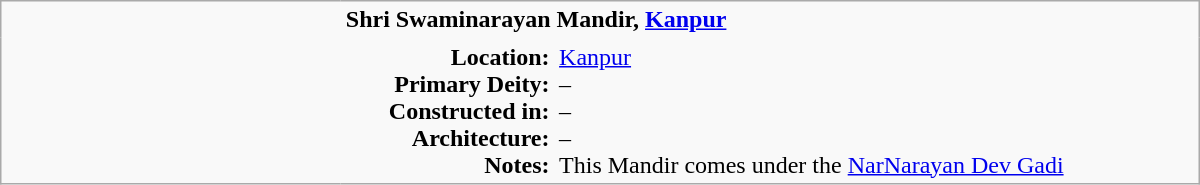<table class="wikitable plain" border="0" width="800">
<tr>
<td width="220px" rowspan="2" style="border:none;"></td>
<td valign="top" colspan=2 style="border:none;"><strong>Shri Swaminarayan Mandir, <a href='#'>Kanpur</a></strong></td>
</tr>
<tr>
<td valign="top" style="text-align:right; border:none;"><strong>Location:</strong><br><strong>Primary Deity:</strong><br><strong>Constructed in:</strong><br><strong>Architecture:</strong><br><strong>Notes:</strong></td>
<td valign="top" style="border:none;"><a href='#'>Kanpur</a> <br>– <br>– <br>– <br>This Mandir comes under the <a href='#'>NarNarayan Dev Gadi</a></td>
</tr>
</table>
